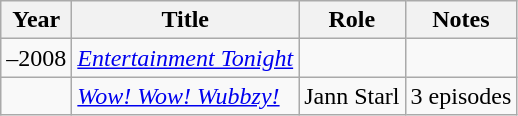<table class="wikitable sortable" align="center">
<tr>
<th scope="col">Year</th>
<th scope="col">Title</th>
<th scope="col">Role</th>
<th scope="col" class="unsortable">Notes</th>
</tr>
<tr>
<td>–2008</td>
<td><em><a href='#'>Entertainment Tonight</a></em></td>
<td></td>
<td></td>
</tr>
<tr>
<td></td>
<td><em><a href='#'>Wow! Wow! Wubbzy!</a></em></td>
<td>Jann Starl</td>
<td>3 episodes</td>
</tr>
</table>
